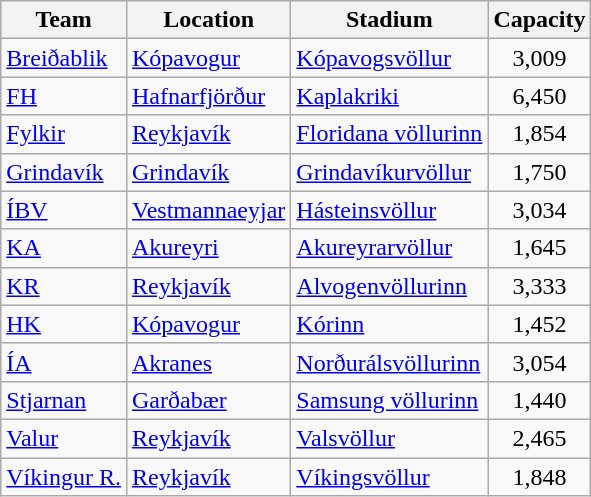<table class="wikitable sortable">
<tr>
<th>Team</th>
<th>Location</th>
<th>Stadium</th>
<th>Capacity</th>
</tr>
<tr>
<td><a href='#'>Breiðablik</a></td>
<td><a href='#'>Kópavogur</a></td>
<td><a href='#'>Kópavogsvöllur</a></td>
<td align="center">3,009</td>
</tr>
<tr>
<td><a href='#'>FH</a></td>
<td><a href='#'>Hafnarfjörður</a></td>
<td><a href='#'>Kaplakriki</a></td>
<td align="center">6,450</td>
</tr>
<tr>
<td><a href='#'>Fylkir</a></td>
<td><a href='#'>Reykjavík</a></td>
<td><a href='#'>Floridana völlurinn</a></td>
<td align="center">1,854</td>
</tr>
<tr>
<td><a href='#'>Grindavík</a></td>
<td><a href='#'>Grindavík</a></td>
<td><a href='#'>Grindavíkurvöllur</a></td>
<td align="center">1,750</td>
</tr>
<tr>
<td><a href='#'>ÍBV</a></td>
<td><a href='#'>Vestmannaeyjar</a></td>
<td><a href='#'>Hásteinsvöllur</a></td>
<td align="center">3,034</td>
</tr>
<tr>
<td><a href='#'>KA</a></td>
<td><a href='#'>Akureyri</a></td>
<td><a href='#'>Akureyrarvöllur</a></td>
<td align="center">1,645</td>
</tr>
<tr>
<td><a href='#'>KR</a></td>
<td><a href='#'>Reykjavík</a></td>
<td><a href='#'>Alvogenvöllurinn</a></td>
<td align="center">3,333</td>
</tr>
<tr>
<td><a href='#'>HK</a></td>
<td><a href='#'>Kópavogur</a></td>
<td><a href='#'>Kórinn</a></td>
<td align="center">1,452</td>
</tr>
<tr>
<td><a href='#'>ÍA</a></td>
<td><a href='#'>Akranes</a></td>
<td><a href='#'>Norðurálsvöllurinn</a></td>
<td align="center">3,054</td>
</tr>
<tr>
<td><a href='#'>Stjarnan</a></td>
<td><a href='#'>Garðabær</a></td>
<td><a href='#'>Samsung völlurinn</a></td>
<td align="center">1,440</td>
</tr>
<tr>
<td><a href='#'>Valur</a></td>
<td><a href='#'>Reykjavík</a></td>
<td><a href='#'>Valsvöllur</a></td>
<td align="center">2,465</td>
</tr>
<tr>
<td><a href='#'>Víkingur R.</a></td>
<td><a href='#'>Reykjavík</a></td>
<td><a href='#'>Víkingsvöllur</a></td>
<td align="center">1,848</td>
</tr>
</table>
